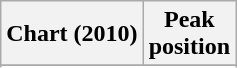<table class="wikitable sortable">
<tr>
<th>Chart (2010)</th>
<th>Peak<br>position</th>
</tr>
<tr>
</tr>
<tr>
</tr>
</table>
